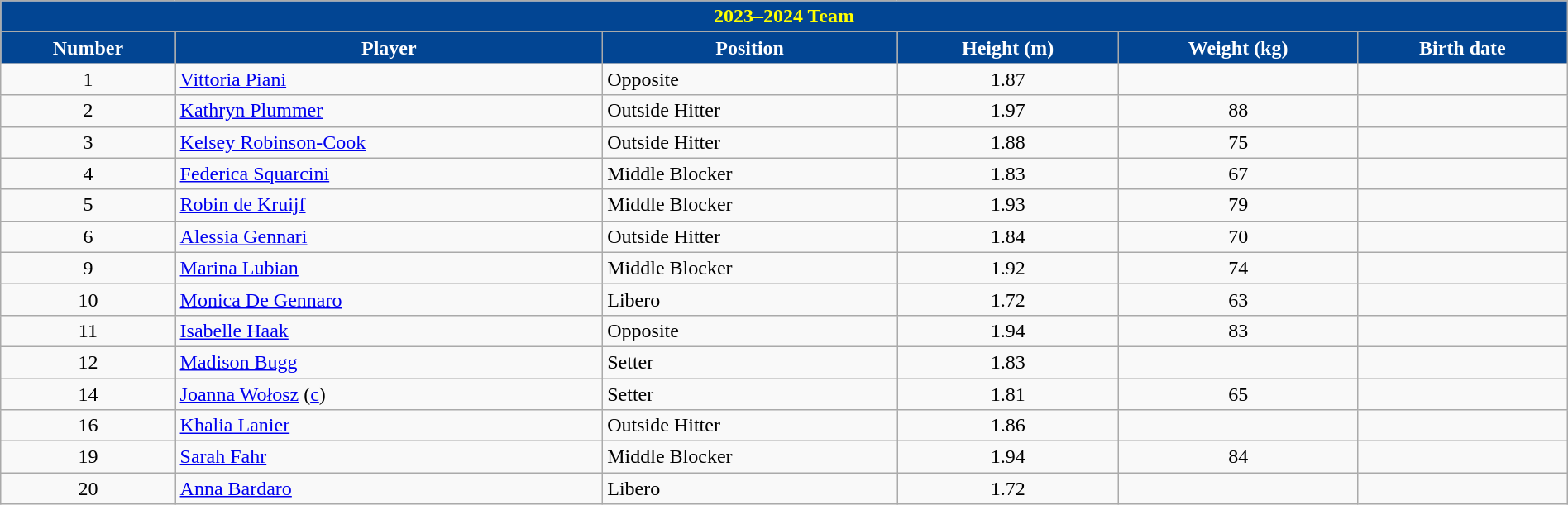<table class="wikitable" style="width:100%;">
<tr>
<th style="color:#ffff00; background:#024593;" colspan=6><strong>2023–2024 Team</strong></th>
</tr>
<tr>
<th style="color:#ffffff; background:#024593;">Number</th>
<th style="color:#ffffff; background:#024593;">Player</th>
<th style="color:#ffffff; background:#024593;">Position</th>
<th style="color:#ffffff; background:#024593;">Height (m)</th>
<th style="color:#ffffff; background:#024593;">Weight (kg)</th>
<th style="color:#ffffff; background:#024593;">Birth date</th>
</tr>
<tr>
<td align=center>1</td>
<td> <a href='#'>Vittoria Piani</a></td>
<td>Opposite</td>
<td align=center>1.87</td>
<td align=center></td>
<td></td>
</tr>
<tr>
<td align=center>2</td>
<td> <a href='#'>Kathryn Plummer</a></td>
<td>Outside Hitter</td>
<td align=center>1.97</td>
<td align=center>88</td>
<td></td>
</tr>
<tr>
<td align=center>3</td>
<td> <a href='#'>Kelsey Robinson-Cook</a></td>
<td>Outside Hitter</td>
<td align=center>1.88</td>
<td align=center>75</td>
<td></td>
</tr>
<tr>
<td align=center>4</td>
<td> <a href='#'>Federica Squarcini</a></td>
<td>Middle Blocker</td>
<td align=center>1.83</td>
<td align=center>67</td>
<td></td>
</tr>
<tr>
<td align=center>5</td>
<td> <a href='#'>Robin de Kruijf</a></td>
<td>Middle Blocker</td>
<td align=center>1.93</td>
<td align=center>79</td>
<td></td>
</tr>
<tr>
<td align=center>6</td>
<td> <a href='#'>Alessia Gennari</a></td>
<td>Outside Hitter</td>
<td align=center>1.84</td>
<td align=center>70</td>
<td></td>
</tr>
<tr>
<td align=center>9</td>
<td> <a href='#'>Marina Lubian</a></td>
<td>Middle Blocker</td>
<td align=center>1.92</td>
<td align=center>74</td>
<td></td>
</tr>
<tr>
<td align=center>10</td>
<td> <a href='#'>Monica De Gennaro</a></td>
<td>Libero</td>
<td align=center>1.72</td>
<td align=center>63</td>
<td></td>
</tr>
<tr>
<td align=center>11</td>
<td> <a href='#'>Isabelle Haak</a></td>
<td>Opposite</td>
<td align=center>1.94</td>
<td align=center>83</td>
<td></td>
</tr>
<tr>
<td align=center>12</td>
<td> <a href='#'>Madison Bugg</a></td>
<td>Setter</td>
<td align=center>1.83</td>
<td align=center></td>
<td></td>
</tr>
<tr>
<td align=center>14</td>
<td> <a href='#'>Joanna Wołosz</a> (<a href='#'>c</a>)</td>
<td>Setter</td>
<td align=center>1.81</td>
<td align=center>65</td>
<td></td>
</tr>
<tr>
<td align=center>16</td>
<td> <a href='#'>Khalia Lanier</a></td>
<td>Outside Hitter</td>
<td align=center>1.86</td>
<td align=center></td>
<td></td>
</tr>
<tr>
<td align=center>19</td>
<td> <a href='#'>Sarah Fahr</a></td>
<td>Middle Blocker</td>
<td align=center>1.94</td>
<td align=center>84</td>
<td></td>
</tr>
<tr>
<td align=center>20</td>
<td> <a href='#'>Anna Bardaro</a></td>
<td>Libero</td>
<td align=center>1.72</td>
<td align=center></td>
<td></td>
</tr>
</table>
